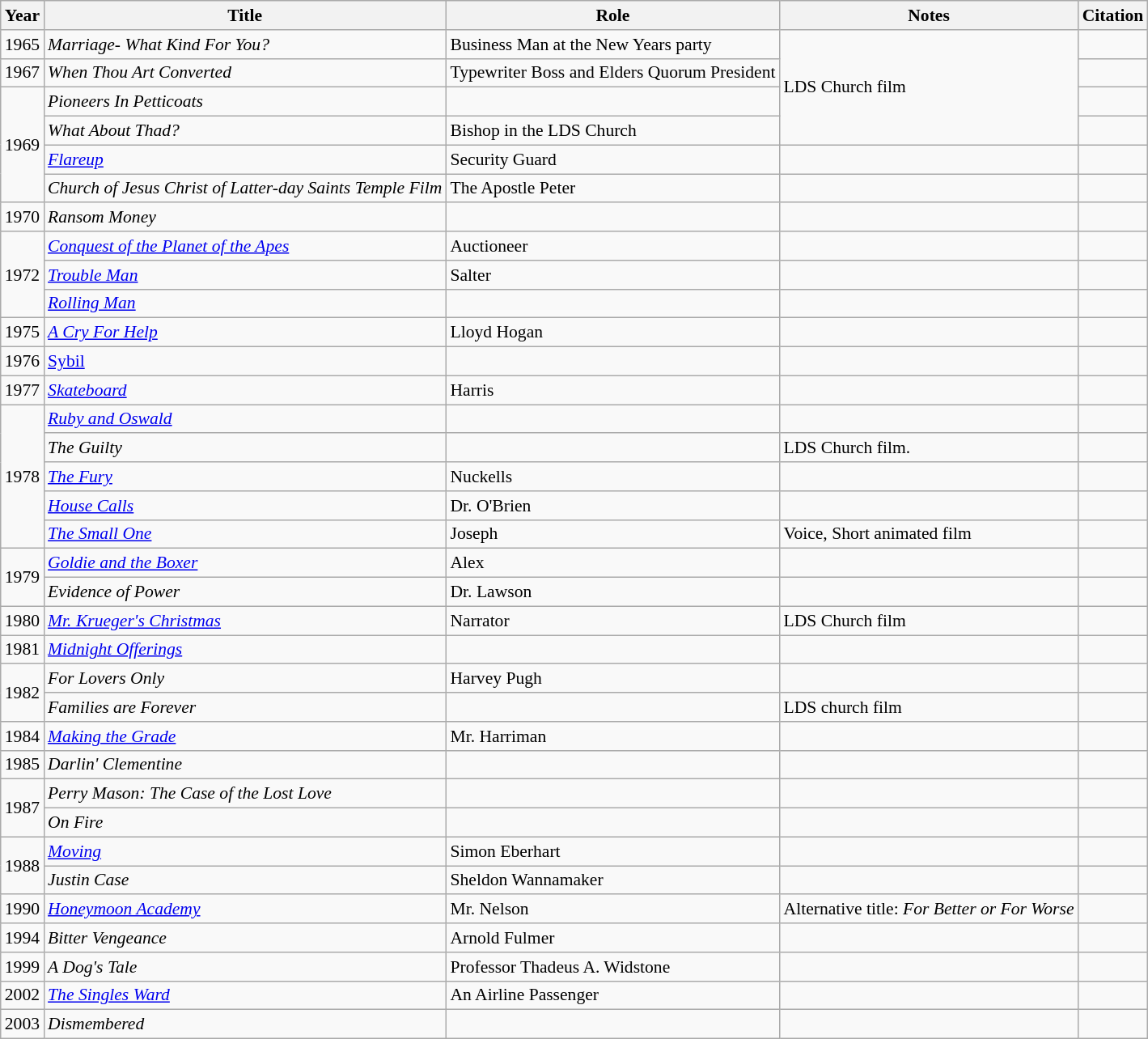<table class="wikitable" style="font-size: 90%;">
<tr>
<th>Year</th>
<th>Title</th>
<th>Role</th>
<th>Notes</th>
<th>Citation</th>
</tr>
<tr>
<td>1965</td>
<td><em>Marriage- What Kind For You?</em></td>
<td>Business Man at the New Years party</td>
<td rowspan=4>LDS Church film</td>
<td></td>
</tr>
<tr>
<td>1967</td>
<td><em>When Thou Art Converted</em></td>
<td>Typewriter Boss and Elders Quorum President</td>
<td></td>
</tr>
<tr>
<td rowspan=4>1969</td>
<td><em>Pioneers In Petticoats</em></td>
<td></td>
<td></td>
</tr>
<tr>
<td><em>What About Thad?</em></td>
<td>Bishop in the LDS Church</td>
<td></td>
</tr>
<tr>
<td><em><a href='#'>Flareup</a></em></td>
<td>Security Guard</td>
<td></td>
<td></td>
</tr>
<tr>
<td><em>Church of Jesus Christ of Latter-day Saints Temple Film</em></td>
<td>The Apostle Peter</td>
<td></td>
<td></td>
</tr>
<tr>
<td>1970</td>
<td><em>Ransom Money</em></td>
<td></td>
<td></td>
<td></td>
</tr>
<tr>
<td rowspan=3>1972</td>
<td><em><a href='#'>Conquest of the Planet of the Apes</a></em></td>
<td>Auctioneer</td>
<td></td>
<td></td>
</tr>
<tr>
<td><em><a href='#'>Trouble Man</a></em></td>
<td>Salter</td>
<td></td>
<td></td>
</tr>
<tr>
<td><em><a href='#'>Rolling Man</a></em></td>
<td></td>
<td></td>
<td></td>
</tr>
<tr>
<td>1975</td>
<td><em><a href='#'>A Cry For Help</a></em></td>
<td>Lloyd Hogan</td>
<td></td>
<td></td>
</tr>
<tr>
<td>1976</td>
<td><a href='#'>Sybil</a></td>
<td></td>
<td></td>
<td></td>
</tr>
<tr>
<td>1977</td>
<td><em><a href='#'>Skateboard</a></em></td>
<td>Harris</td>
<td></td>
<td></td>
</tr>
<tr>
<td rowspan=5>1978</td>
<td><em><a href='#'>Ruby and Oswald</a></em></td>
<td></td>
<td></td>
<td></td>
</tr>
<tr>
<td><em>The Guilty</em></td>
<td></td>
<td>LDS Church film.</td>
<td></td>
</tr>
<tr>
<td><em><a href='#'>The Fury</a></em></td>
<td>Nuckells</td>
<td></td>
<td></td>
</tr>
<tr>
<td><em><a href='#'>House Calls</a></em></td>
<td>Dr. O'Brien</td>
<td></td>
<td></td>
</tr>
<tr>
<td><em><a href='#'>The Small One</a></em></td>
<td>Joseph</td>
<td>Voice, Short animated film</td>
<td></td>
</tr>
<tr>
<td rowspan=2>1979</td>
<td><em><a href='#'>Goldie and the Boxer</a></em></td>
<td>Alex</td>
<td></td>
<td></td>
</tr>
<tr>
<td><em>Evidence of Power</em></td>
<td>Dr. Lawson</td>
<td></td>
<td></td>
</tr>
<tr>
<td>1980</td>
<td><em><a href='#'>Mr. Krueger's Christmas</a></em></td>
<td>Narrator</td>
<td>LDS Church film</td>
<td></td>
</tr>
<tr>
<td>1981</td>
<td><em><a href='#'>Midnight Offerings</a></em></td>
<td></td>
<td></td>
<td></td>
</tr>
<tr>
<td rowspan=2>1982</td>
<td><em>For Lovers Only</em></td>
<td>Harvey Pugh</td>
<td></td>
<td></td>
</tr>
<tr>
<td><em>Families are Forever</em></td>
<td></td>
<td>LDS church film</td>
<td></td>
</tr>
<tr>
<td>1984</td>
<td><em><a href='#'>Making the Grade</a></em></td>
<td>Mr. Harriman</td>
<td></td>
<td></td>
</tr>
<tr>
<td>1985</td>
<td><em>Darlin' Clementine</em></td>
<td></td>
<td></td>
<td></td>
</tr>
<tr>
<td rowspan=2>1987</td>
<td><em>Perry Mason: The Case of the Lost Love</em></td>
<td></td>
<td></td>
<td></td>
</tr>
<tr>
<td><em>On Fire</em></td>
<td></td>
<td></td>
<td></td>
</tr>
<tr>
<td rowspan=2>1988</td>
<td><em><a href='#'>Moving</a></em></td>
<td>Simon Eberhart</td>
<td></td>
<td></td>
</tr>
<tr>
<td><em>Justin Case</em></td>
<td>Sheldon Wannamaker</td>
<td></td>
<td></td>
</tr>
<tr>
<td>1990</td>
<td><em><a href='#'>Honeymoon Academy</a></em></td>
<td>Mr. Nelson</td>
<td>Alternative title: <em>For Better or For Worse</em></td>
<td></td>
</tr>
<tr>
<td>1994</td>
<td><em>Bitter Vengeance</em></td>
<td>Arnold Fulmer</td>
<td></td>
<td></td>
</tr>
<tr>
<td>1999</td>
<td><em>A Dog's Tale</em></td>
<td>Professor Thadeus A. Widstone</td>
<td></td>
<td></td>
</tr>
<tr>
<td>2002</td>
<td><em><a href='#'>The Singles Ward</a></em></td>
<td>An Airline Passenger</td>
<td></td>
<td></td>
</tr>
<tr>
<td>2003</td>
<td><em>Dismembered</em></td>
<td></td>
<td></td>
<td></td>
</tr>
</table>
